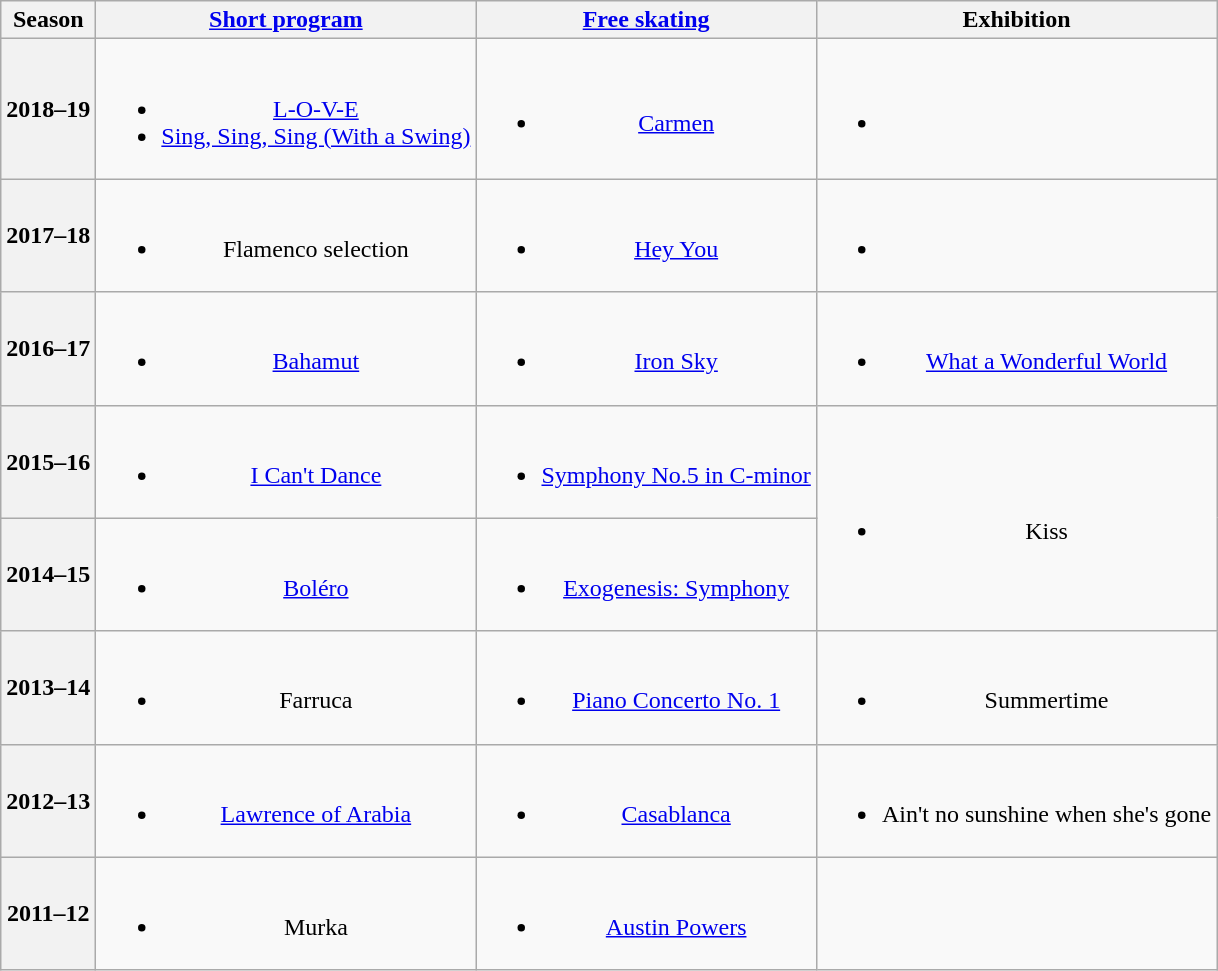<table class=wikitable style=text-align:center>
<tr>
<th>Season</th>
<th><a href='#'>Short program</a></th>
<th><a href='#'>Free skating</a></th>
<th>Exhibition</th>
</tr>
<tr>
<th>2018–19 <br></th>
<td><br><ul><li><a href='#'>L-O-V-E</a> <br> </li><li><a href='#'>Sing, Sing, Sing (With a Swing)</a> <br> </li></ul></td>
<td><br><ul><li><a href='#'>Carmen</a> <br> </li></ul></td>
<td><br><ul><li></li></ul></td>
</tr>
<tr>
<th>2017–18 <br></th>
<td><br><ul><li>Flamenco selection</li></ul></td>
<td><br><ul><li><a href='#'>Hey You</a> <br></li></ul></td>
<td><br><ul><li></li></ul></td>
</tr>
<tr>
<th>2016–17 <br></th>
<td><br><ul><li><a href='#'>Bahamut</a> <br></li></ul></td>
<td><br><ul><li><a href='#'>Iron Sky</a> <br></li></ul></td>
<td><br><ul><li><a href='#'>What a Wonderful World</a> <br></li></ul></td>
</tr>
<tr>
<th>2015–16 <br></th>
<td><br><ul><li><a href='#'>I Can't Dance</a> <br></li></ul></td>
<td><br><ul><li><a href='#'>Symphony No.5 in C-minor</a> <br></li></ul></td>
<td rowspan=2><br><ul><li>Kiss <br></li></ul></td>
</tr>
<tr>
<th>2014–15 <br></th>
<td><br><ul><li><a href='#'>Boléro</a> <br></li></ul></td>
<td><br><ul><li><a href='#'>Exogenesis: Symphony</a> <br></li></ul></td>
</tr>
<tr>
<th>2013–14 <br></th>
<td><br><ul><li>Farruca <br></li></ul></td>
<td><br><ul><li><a href='#'>Piano Concerto No. 1</a> <br></li></ul></td>
<td><br><ul><li>Summertime</li></ul></td>
</tr>
<tr>
<th>2012–13 <br></th>
<td><br><ul><li><a href='#'>Lawrence of Arabia</a> <br></li></ul></td>
<td><br><ul><li><a href='#'>Casablanca</a> <br></li></ul></td>
<td><br><ul><li>Ain't no sunshine when she's gone</li></ul></td>
</tr>
<tr>
<th>2011–12 <br></th>
<td><br><ul><li>Murka <br></li></ul></td>
<td><br><ul><li><a href='#'>Austin Powers</a> <br></li></ul></td>
<td></td>
</tr>
</table>
